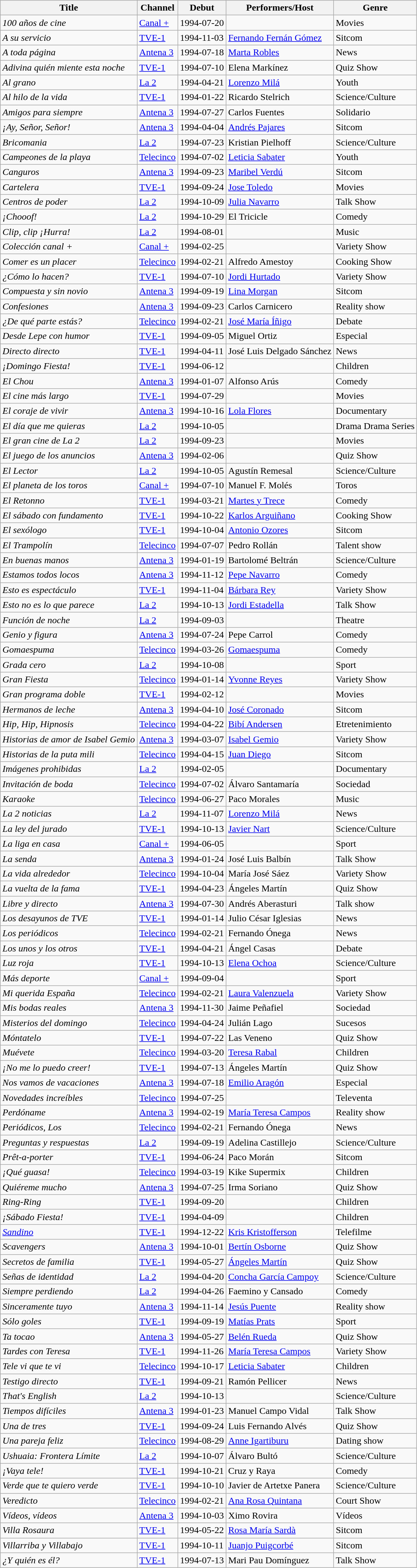<table class="wikitable sortable">
<tr>
<th>Title</th>
<th>Channel</th>
<th>Debut</th>
<th>Performers/Host</th>
<th>Genre</th>
</tr>
<tr>
<td><em>100 años de cine</em></td>
<td><a href='#'>Canal +</a></td>
<td>1994-07-20</td>
<td></td>
<td>Movies</td>
</tr>
<tr>
<td><em>A su servicio</em></td>
<td><a href='#'>TVE-1</a></td>
<td>1994-11-03</td>
<td><a href='#'>Fernando Fernán Gómez</a></td>
<td>Sitcom</td>
</tr>
<tr>
<td><em>A toda página </em></td>
<td><a href='#'>Antena 3</a></td>
<td>1994-07-18</td>
<td><a href='#'>Marta Robles</a></td>
<td>News</td>
</tr>
<tr>
<td><em>Adivina quién miente esta noche </em></td>
<td><a href='#'>TVE-1</a></td>
<td>1994-07-10</td>
<td>Elena Markínez</td>
<td>Quiz Show</td>
</tr>
<tr>
<td><em>Al grano</em></td>
<td><a href='#'>La 2</a></td>
<td>1994-04-21</td>
<td><a href='#'>Lorenzo Milá</a></td>
<td>Youth</td>
</tr>
<tr>
<td><em>Al hilo de la vida</em></td>
<td><a href='#'>TVE-1</a></td>
<td>1994-01-22</td>
<td>Ricardo Stelrich</td>
<td>Science/Culture</td>
</tr>
<tr>
<td><em>Amigos para siempre</em></td>
<td><a href='#'>Antena 3</a></td>
<td>1994-07-27</td>
<td>Carlos Fuentes</td>
<td>Solidario</td>
</tr>
<tr>
<td><em>¡Ay, Señor, Señor! </em></td>
<td><a href='#'>Antena 3</a></td>
<td>1994-04-04</td>
<td><a href='#'>Andrés Pajares</a></td>
<td>Sitcom</td>
</tr>
<tr>
<td><em>Bricomania</em></td>
<td><a href='#'>La 2</a></td>
<td>1994-07-23</td>
<td>Kristian Pielhoff</td>
<td>Science/Culture</td>
</tr>
<tr>
<td><em>Campeones de la playa </em></td>
<td><a href='#'>Telecinco</a></td>
<td>1994-07-02</td>
<td><a href='#'>Leticia Sabater</a></td>
<td>Youth</td>
</tr>
<tr>
<td><em>Canguros</em></td>
<td><a href='#'>Antena 3</a></td>
<td>1994-09-23</td>
<td><a href='#'>Maribel Verdú</a></td>
<td>Sitcom</td>
</tr>
<tr>
<td><em>Cartelera </em></td>
<td><a href='#'>TVE-1</a></td>
<td>1994-09-24</td>
<td><a href='#'>Jose Toledo</a></td>
<td>Movies</td>
</tr>
<tr>
<td><em>Centros de poder</em></td>
<td><a href='#'>La 2</a></td>
<td>1994-10-09</td>
<td><a href='#'>Julia Navarro</a></td>
<td>Talk Show</td>
</tr>
<tr>
<td><em>¡Chooof!</em></td>
<td><a href='#'>La 2</a></td>
<td>1994-10-29</td>
<td>El Tricicle</td>
<td>Comedy</td>
</tr>
<tr>
<td><em>Clip, clip ¡Hurra!</em></td>
<td><a href='#'>La 2</a></td>
<td>1994-08-01</td>
<td></td>
<td>Music</td>
</tr>
<tr>
<td><em>Colección canal +</em></td>
<td><a href='#'>Canal +</a></td>
<td>1994-02-25</td>
<td></td>
<td>Variety Show</td>
</tr>
<tr>
<td><em>Comer es un placer </em></td>
<td><a href='#'>Telecinco</a></td>
<td>1994-02-21</td>
<td>Alfredo Amestoy</td>
<td>Cooking Show</td>
</tr>
<tr>
<td><em>¿Cómo lo hacen?</em></td>
<td><a href='#'>TVE-1</a></td>
<td>1994-07-10</td>
<td><a href='#'>Jordi Hurtado</a></td>
<td>Variety Show</td>
</tr>
<tr>
<td><em>Compuesta y sin novio</em></td>
<td><a href='#'>Antena 3</a></td>
<td>1994-09-19</td>
<td><a href='#'>Lina Morgan</a></td>
<td>Sitcom</td>
</tr>
<tr>
<td><em>Confesiones </em></td>
<td><a href='#'>Antena 3</a></td>
<td>1994-09-23</td>
<td>Carlos Carnicero</td>
<td>Reality show</td>
</tr>
<tr>
<td><em>¿De qué parte estás?</em></td>
<td><a href='#'>Telecinco</a></td>
<td>1994-02-21</td>
<td><a href='#'>José María Íñigo</a></td>
<td>Debate</td>
</tr>
<tr>
<td><em>Desde Lepe con humor</em></td>
<td><a href='#'>TVE-1</a></td>
<td>1994-09-05</td>
<td>Miguel Ortiz</td>
<td>Especial</td>
</tr>
<tr>
<td><em>Directo directo</em></td>
<td><a href='#'>TVE-1</a></td>
<td>1994-04-11</td>
<td>José Luis Delgado Sánchez</td>
<td>News</td>
</tr>
<tr>
<td><em>¡Domingo Fiesta!</em></td>
<td><a href='#'>TVE-1</a></td>
<td>1994-06-12</td>
<td></td>
<td>Children</td>
</tr>
<tr>
<td><em>El Chou</em></td>
<td><a href='#'>Antena 3</a></td>
<td>1994-01-07</td>
<td>Alfonso Arús</td>
<td>Comedy</td>
</tr>
<tr>
<td><em>El cine más largo</em></td>
<td><a href='#'>TVE-1</a></td>
<td>1994-07-29</td>
<td></td>
<td>Movies</td>
</tr>
<tr>
<td><em>El coraje de vivir</em></td>
<td><a href='#'>Antena 3</a></td>
<td>1994-10-16</td>
<td><a href='#'>Lola Flores</a></td>
<td>Documentary</td>
</tr>
<tr>
<td><em>El día que me quieras</em></td>
<td><a href='#'>La 2</a></td>
<td>1994-10-05</td>
<td></td>
<td>Drama Drama Series</td>
</tr>
<tr>
<td><em>El gran cine de La 2</em></td>
<td><a href='#'>La 2</a></td>
<td>1994-09-23</td>
<td></td>
<td>Movies</td>
</tr>
<tr>
<td><em>El juego de los anuncios</em></td>
<td><a href='#'>Antena 3</a></td>
<td>1994-02-06</td>
<td></td>
<td>Quiz Show</td>
</tr>
<tr>
<td><em>El Lector</em></td>
<td><a href='#'>La 2</a></td>
<td>1994-10-05</td>
<td>Agustín Remesal</td>
<td>Science/Culture</td>
</tr>
<tr>
<td><em>El planeta de los toros</em></td>
<td><a href='#'>Canal +</a></td>
<td>1994-07-10</td>
<td>Manuel F. Molés</td>
<td>Toros</td>
</tr>
<tr>
<td><em>El Retonno</em></td>
<td><a href='#'>TVE-1</a></td>
<td>1994-03-21</td>
<td><a href='#'>Martes y Trece</a></td>
<td>Comedy</td>
</tr>
<tr>
<td><em>El sábado con fundamento</em></td>
<td><a href='#'>TVE-1</a></td>
<td>1994-10-22</td>
<td><a href='#'>Karlos Arguiñano</a></td>
<td>Cooking Show</td>
</tr>
<tr>
<td><em>El sexólogo</em></td>
<td><a href='#'>TVE-1</a></td>
<td>1994-10-04</td>
<td><a href='#'>Antonio Ozores</a></td>
<td>Sitcom</td>
</tr>
<tr>
<td><em>El Trampolín</em></td>
<td><a href='#'>Telecinco</a></td>
<td>1994-07-07</td>
<td>Pedro Rollán</td>
<td>Talent show</td>
</tr>
<tr>
<td><em>En buenas manos </em></td>
<td><a href='#'>Antena 3</a></td>
<td>1994-01-19</td>
<td>Bartolomé Beltrán</td>
<td>Science/Culture</td>
</tr>
<tr>
<td><em>Estamos todos locos</em></td>
<td><a href='#'>Antena 3</a></td>
<td>1994-11-12</td>
<td><a href='#'>Pepe Navarro</a></td>
<td>Comedy</td>
</tr>
<tr>
<td><em>Esto es espectáculo</em></td>
<td><a href='#'>TVE-1</a></td>
<td>1994-11-04</td>
<td><a href='#'>Bárbara Rey</a></td>
<td>Variety Show</td>
</tr>
<tr>
<td><em>Esto no es lo que parece</em></td>
<td><a href='#'>La 2</a></td>
<td>1994-10-13</td>
<td><a href='#'>Jordi Estadella</a></td>
<td>Talk Show</td>
</tr>
<tr>
<td><em>Función de noche</em></td>
<td><a href='#'>La 2</a></td>
<td>1994-09-03</td>
<td></td>
<td>Theatre</td>
</tr>
<tr>
<td><em>Genio y figura</em></td>
<td><a href='#'>Antena 3</a></td>
<td>1994-07-24</td>
<td>Pepe Carrol</td>
<td>Comedy</td>
</tr>
<tr>
<td><em>Gomaespuma</em></td>
<td><a href='#'>Telecinco</a></td>
<td>1994-03-26</td>
<td><a href='#'>Gomaespuma</a></td>
<td>Comedy</td>
</tr>
<tr>
<td><em>Grada cero</em></td>
<td><a href='#'>La 2</a></td>
<td>1994-10-08</td>
<td></td>
<td>Sport</td>
</tr>
<tr>
<td><em>Gran Fiesta</em></td>
<td><a href='#'>Telecinco</a></td>
<td>1994-01-14</td>
<td><a href='#'>Yvonne Reyes</a></td>
<td>Variety Show</td>
</tr>
<tr>
<td><em>Gran programa doble</em></td>
<td><a href='#'>TVE-1</a></td>
<td>1994-02-12</td>
<td></td>
<td>Movies</td>
</tr>
<tr>
<td><em>Hermanos de leche</em></td>
<td><a href='#'>Antena 3</a></td>
<td>1994-04-10</td>
<td><a href='#'>José Coronado</a></td>
<td>Sitcom</td>
</tr>
<tr>
<td><em>Hip, Hip, Hipnosis</em></td>
<td><a href='#'>Telecinco</a></td>
<td>1994-04-22</td>
<td><a href='#'>Bibí Andersen</a></td>
<td>Etretenimiento</td>
</tr>
<tr>
<td><em>Historias de amor de Isabel Gemio</em></td>
<td><a href='#'>Antena 3</a></td>
<td>1994-03-07</td>
<td><a href='#'>Isabel Gemio</a></td>
<td>Variety Show</td>
</tr>
<tr>
<td><em>Historias de la puta mili</em></td>
<td><a href='#'>Telecinco</a></td>
<td>1994-04-15</td>
<td><a href='#'>Juan Diego</a></td>
<td>Sitcom</td>
</tr>
<tr>
<td><em>Imágenes prohibidas </em></td>
<td><a href='#'>La 2</a></td>
<td>1994-02-05</td>
<td></td>
<td>Documentary</td>
</tr>
<tr>
<td><em>Invitación de boda </em></td>
<td><a href='#'>Telecinco</a></td>
<td>1994-07-02</td>
<td>Álvaro Santamaría</td>
<td>Sociedad</td>
</tr>
<tr>
<td><em>Karaoke </em></td>
<td><a href='#'>Telecinco</a></td>
<td>1994-06-27</td>
<td>Paco Morales</td>
<td>Music</td>
</tr>
<tr>
<td><em>La 2 noticias</em></td>
<td><a href='#'>La 2</a></td>
<td>1994-11-07</td>
<td><a href='#'>Lorenzo Milá</a></td>
<td>News</td>
</tr>
<tr>
<td><em>La ley del jurado</em></td>
<td><a href='#'>TVE-1</a></td>
<td>1994-10-13</td>
<td><a href='#'>Javier Nart</a></td>
<td>Science/Culture</td>
</tr>
<tr>
<td><em>La liga en casa</em></td>
<td><a href='#'>Canal +</a></td>
<td>1994-06-05</td>
<td></td>
<td>Sport</td>
</tr>
<tr>
<td><em>La senda</em></td>
<td><a href='#'>Antena 3</a></td>
<td>1994-01-24</td>
<td>José Luis Balbín</td>
<td>Talk Show</td>
</tr>
<tr>
<td><em>La vida alrededor</em></td>
<td><a href='#'>Telecinco</a></td>
<td>1994-10-04</td>
<td>María José Sáez</td>
<td>Variety Show</td>
</tr>
<tr>
<td><em>La vuelta de la fama</em></td>
<td><a href='#'>TVE-1</a></td>
<td>1994-04-23</td>
<td>Ángeles Martín</td>
<td>Quiz Show</td>
</tr>
<tr>
<td><em>Libre y directo</em></td>
<td><a href='#'>Antena 3</a></td>
<td>1994-07-30</td>
<td>Andrés Aberasturi</td>
<td>Talk show</td>
</tr>
<tr>
<td><em>Los desayunos de TVE</em></td>
<td><a href='#'>TVE-1</a></td>
<td>1994-01-14</td>
<td>Julio César Iglesias</td>
<td>News</td>
</tr>
<tr>
<td><em>Los periódicos</em></td>
<td><a href='#'>Telecinco</a></td>
<td>1994-02-21</td>
<td>Fernando Ónega</td>
<td>News</td>
</tr>
<tr>
<td><em>Los unos y los otros</em></td>
<td><a href='#'>TVE-1</a></td>
<td>1994-04-21</td>
<td>Ángel Casas</td>
<td>Debate</td>
</tr>
<tr>
<td><em>Luz roja</em></td>
<td><a href='#'>TVE-1</a></td>
<td>1994-10-13</td>
<td><a href='#'>Elena Ochoa</a></td>
<td>Science/Culture</td>
</tr>
<tr>
<td><em>Más deporte</em></td>
<td><a href='#'>Canal +</a></td>
<td>1994-09-04</td>
<td></td>
<td>Sport</td>
</tr>
<tr>
<td><em>Mi querida España </em></td>
<td><a href='#'>Telecinco</a></td>
<td>1994-02-21</td>
<td><a href='#'>Laura Valenzuela</a></td>
<td>Variety Show</td>
</tr>
<tr>
<td><em>Mis bodas reales</em></td>
<td><a href='#'>Antena 3</a></td>
<td>1994-11-30</td>
<td>Jaime Peñafiel</td>
<td>Sociedad</td>
</tr>
<tr>
<td><em>Misterios del domingo</em></td>
<td><a href='#'>Telecinco</a></td>
<td>1994-04-24</td>
<td>Julián Lago</td>
<td>Sucesos</td>
</tr>
<tr>
<td><em>Móntatelo</em></td>
<td><a href='#'>TVE-1</a></td>
<td>1994-07-22</td>
<td>Las Veneno</td>
<td>Quiz Show</td>
</tr>
<tr>
<td><em>Muévete</em></td>
<td><a href='#'>Telecinco</a></td>
<td>1994-03-20</td>
<td><a href='#'>Teresa Rabal</a></td>
<td>Children</td>
</tr>
<tr>
<td><em>¡No me lo puedo creer! </em></td>
<td><a href='#'>TVE-1</a></td>
<td>1994-07-13</td>
<td>Ángeles Martín</td>
<td>Quiz Show</td>
</tr>
<tr>
<td><em>Nos vamos de vacaciones</em></td>
<td><a href='#'>Antena 3</a></td>
<td>1994-07-18</td>
<td><a href='#'>Emilio Aragón</a></td>
<td>Especial</td>
</tr>
<tr>
<td><em>Novedades increíbles</em></td>
<td><a href='#'>Telecinco</a></td>
<td>1994-07-25</td>
<td></td>
<td>Televenta</td>
</tr>
<tr>
<td><em>Perdóname</em></td>
<td><a href='#'>Antena 3</a></td>
<td>1994-02-19</td>
<td><a href='#'>María Teresa Campos</a></td>
<td>Reality show</td>
</tr>
<tr>
<td><em>Periódicos, Los</em></td>
<td><a href='#'>Telecinco</a></td>
<td>1994-02-21</td>
<td>Fernando Ónega</td>
<td>News</td>
</tr>
<tr>
<td><em>Preguntas y respuestas</em></td>
<td><a href='#'>La 2</a></td>
<td>1994-09-19</td>
<td>Adelina Castillejo</td>
<td>Science/Culture</td>
</tr>
<tr>
<td><em>Prêt-a-porter</em></td>
<td><a href='#'>TVE-1</a></td>
<td>1994-06-24</td>
<td>Paco Morán</td>
<td>Sitcom</td>
</tr>
<tr>
<td><em>¡Qué guasa!</em></td>
<td><a href='#'>Telecinco</a></td>
<td>1994-03-19</td>
<td>Kike Supermix</td>
<td>Children</td>
</tr>
<tr>
<td><em>Quiéreme mucho</em></td>
<td><a href='#'>Antena 3</a></td>
<td>1994-07-25</td>
<td>Irma Soriano</td>
<td>Quiz Show</td>
</tr>
<tr>
<td><em>Ring-Ring</em></td>
<td><a href='#'>TVE-1</a></td>
<td>1994-09-20</td>
<td></td>
<td>Children</td>
</tr>
<tr>
<td><em>¡Sábado Fiesta!</em></td>
<td><a href='#'>TVE-1</a></td>
<td>1994-04-09</td>
<td></td>
<td>Children</td>
</tr>
<tr>
<td><em><a href='#'>Sandino</a></em></td>
<td><a href='#'>TVE-1</a></td>
<td>1994-12-22</td>
<td><a href='#'>Kris Kristofferson</a></td>
<td>Telefilme</td>
</tr>
<tr>
<td><em>Scavengers</em></td>
<td><a href='#'>Antena 3</a></td>
<td>1994-10-01</td>
<td><a href='#'>Bertín Osborne</a></td>
<td>Quiz Show</td>
</tr>
<tr>
<td><em>Secretos de familia </em></td>
<td><a href='#'>TVE-1</a></td>
<td>1994-05-27</td>
<td><a href='#'>Ángeles Martín</a></td>
<td>Quiz Show</td>
</tr>
<tr>
<td><em>Señas de identidad</em></td>
<td><a href='#'>La 2</a></td>
<td>1994-04-20</td>
<td><a href='#'>Concha García Campoy</a></td>
<td>Science/Culture</td>
</tr>
<tr>
<td><em>Siempre perdiendo</em></td>
<td><a href='#'>La 2</a></td>
<td>1994-04-26</td>
<td>Faemino y Cansado</td>
<td>Comedy</td>
</tr>
<tr>
<td><em>Sinceramente tuyo </em></td>
<td><a href='#'>Antena 3</a></td>
<td>1994-11-14</td>
<td><a href='#'>Jesús Puente</a></td>
<td>Reality show</td>
</tr>
<tr>
<td><em>Sólo goles </em></td>
<td><a href='#'>TVE-1</a></td>
<td>1994-09-19</td>
<td><a href='#'>Matías Prats</a></td>
<td>Sport</td>
</tr>
<tr>
<td><em>Ta tocao</em></td>
<td><a href='#'>Antena 3</a></td>
<td>1994-05-27</td>
<td><a href='#'>Belén Rueda</a></td>
<td>Quiz Show</td>
</tr>
<tr>
<td><em>Tardes con Teresa</em></td>
<td><a href='#'>TVE-1</a></td>
<td>1994-11-26</td>
<td><a href='#'>María Teresa Campos</a></td>
<td>Variety Show</td>
</tr>
<tr>
<td><em>Tele vi que te vi</em></td>
<td><a href='#'>Telecinco</a></td>
<td>1994-10-17</td>
<td><a href='#'>Leticia Sabater</a></td>
<td>Children</td>
</tr>
<tr>
<td><em>Testigo directo </em></td>
<td><a href='#'>TVE-1</a></td>
<td>1994-09-21</td>
<td>Ramón Pellicer</td>
<td>News</td>
</tr>
<tr>
<td><em>That's English</em></td>
<td><a href='#'>La 2</a></td>
<td>1994-10-13</td>
<td></td>
<td>Science/Culture</td>
</tr>
<tr>
<td><em>Tiempos difíciles</em></td>
<td><a href='#'>Antena 3</a></td>
<td>1994-01-23</td>
<td>Manuel Campo Vidal</td>
<td>Talk Show</td>
</tr>
<tr>
<td><em>Una de tres</em></td>
<td><a href='#'>TVE-1</a></td>
<td>1994-09-24</td>
<td>Luis Fernando Alvés</td>
<td>Quiz Show</td>
</tr>
<tr>
<td><em>Una pareja feliz</em></td>
<td><a href='#'>Telecinco</a></td>
<td>1994-08-29</td>
<td><a href='#'>Anne Igartiburu</a></td>
<td>Dating show</td>
</tr>
<tr>
<td><em>Ushuaia: Frontera Límite</em></td>
<td><a href='#'>La 2</a></td>
<td>1994-10-07</td>
<td>Álvaro Bultó</td>
<td>Science/Culture</td>
</tr>
<tr>
<td><em>¡Vaya tele! </em></td>
<td><a href='#'>TVE-1</a></td>
<td>1994-10-21</td>
<td>Cruz y Raya</td>
<td>Comedy</td>
</tr>
<tr>
<td><em>Verde que te quiero verde</em></td>
<td><a href='#'>TVE-1</a></td>
<td>1994-10-10</td>
<td>Javier de Artetxe Panera</td>
<td>Science/Culture</td>
</tr>
<tr>
<td><em>Veredicto</em></td>
<td><a href='#'>Telecinco</a></td>
<td>1994-02-21</td>
<td><a href='#'>Ana Rosa Quintana</a></td>
<td>Court Show</td>
</tr>
<tr>
<td><em>Vídeos, vídeos</em></td>
<td><a href='#'>Antena 3</a></td>
<td>1994-10-03</td>
<td>Ximo Rovira</td>
<td>Vídeos</td>
</tr>
<tr>
<td><em>Villa Rosaura</em></td>
<td><a href='#'>TVE-1</a></td>
<td>1994-05-22</td>
<td><a href='#'>Rosa María Sardà</a></td>
<td>Sitcom</td>
</tr>
<tr>
<td><em>Villarriba y Villabajo</em></td>
<td><a href='#'>TVE-1</a></td>
<td>1994-10-11</td>
<td><a href='#'>Juanjo Puigcorbé</a></td>
<td>Sitcom</td>
</tr>
<tr>
<td><em>¿Y quién es él? </em></td>
<td><a href='#'>TVE-1</a></td>
<td>1994-07-13</td>
<td>Mari Pau Domínguez</td>
<td>Talk Show</td>
</tr>
</table>
